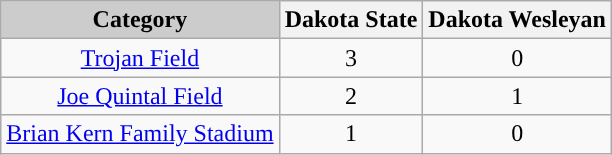<table class="wikitable">
<tr>
<th style="background:#CCCCCC; text-align:center"><strong>Category</strong></th>
<th><strong>Dakota State</strong></th>
<th><strong>Dakota Wesleyan</strong></th>
</tr>
<tr>
<td align=center><a href='#'>Trojan Field</a></td>
<td align=center>3</td>
<td align=center>0</td>
</tr>
<tr>
<td align=center><a href='#'>Joe Quintal Field</a></td>
<td align=center>2</td>
<td align=center>1</td>
</tr>
<tr>
<td align=center><a href='#'>Brian Kern Family Stadium</a></td>
<td align=center>1</td>
<td align=center>0</td>
</tr>
</table>
